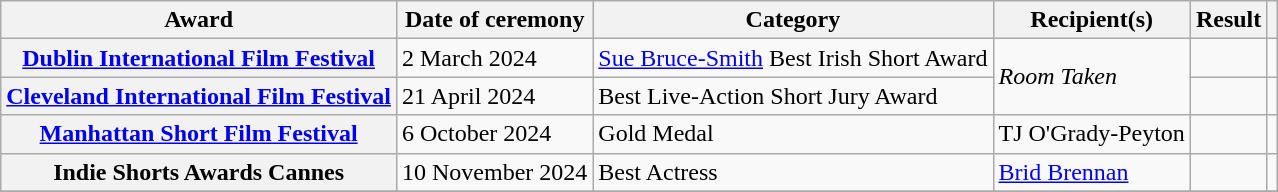<table class="wikitable sortable plainrowheaders">
<tr>
<th scope="col">Award</th>
<th scope="col">Date of ceremony</th>
<th scope="col">Category</th>
<th scope="col">Recipient(s)</th>
<th scope="col">Result</th>
<th scope="col" class="unsortable"></th>
</tr>
<tr>
<th scope="row"><a href='#'>Dublin International Film Festival</a></th>
<td>2 March 2024</td>
<td><a href='#'>Sue Bruce-Smith</a> Best Irish Short Award</td>
<td rowspan=2><em>Room Taken</em></td>
<td></td>
<td align="center"></td>
</tr>
<tr>
<th scope="row"><a href='#'>Cleveland International Film Festival</a></th>
<td>21 April 2024</td>
<td>Best Live-Action Short Jury Award</td>
<td></td>
<td align="center"></td>
</tr>
<tr>
<th scope="row"><a href='#'>Manhattan Short Film Festival</a></th>
<td>6 October 2024</td>
<td>Gold Medal</td>
<td>TJ O'Grady-Peyton</td>
<td></td>
<td align="center"></td>
</tr>
<tr>
<th scope="row">Indie Shorts Awards Cannes</th>
<td>10 November 2024</td>
<td>Best Actress</td>
<td><a href='#'>Brid Brennan</a></td>
<td></td>
<td align="center"></td>
</tr>
<tr>
</tr>
</table>
